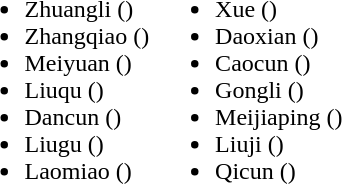<table>
<tr>
<td valign="top"><br><ul><li>Zhuangli ()</li><li>Zhangqiao  ()</li><li>Meiyuan ()</li><li>Liuqu ()</li><li>Dancun ()</li><li>Liugu ()</li><li>Laomiao ()</li></ul></td>
<td valign="top"><br><ul><li>Xue  ()</li><li>Daoxian ()</li><li>Caocun ()</li><li>Gongli ()</li><li>Meijiaping ()</li><li>Liuji  ()</li><li>Qicun ()</li></ul></td>
</tr>
</table>
